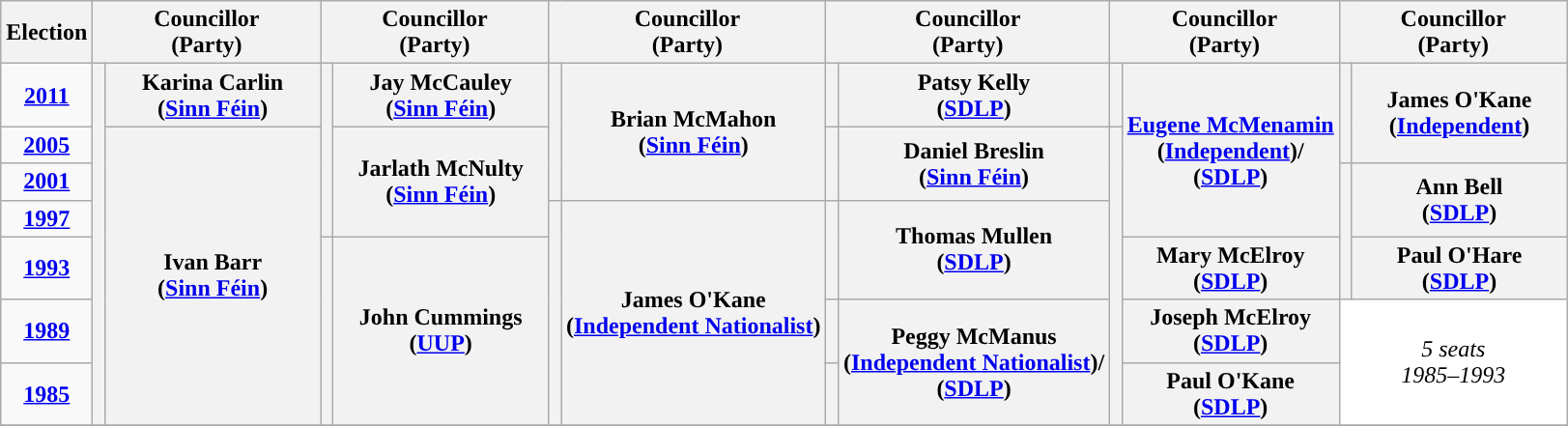<table class="wikitable" style="text-align:center">
<tr>
<th scope="col" width="50">Election</th>
<th scope="col" width="150" colspan = "2">Councillor<br> (Party)</th>
<th scope="col" width="150" colspan = "2">Councillor<br> (Party)</th>
<th scope="col" width="150" colspan = "2">Councillor<br> (Party)</th>
<th scope="col" width="150" colspan = "2">Councillor<br> (Party)</th>
<th scope="col" width="150" colspan = "2">Councillor<br> (Party)</th>
<th scope="col" width="150" colspan = "2">Councillor<br> (Party)</th>
</tr>
<tr>
<td><strong><a href='#'>2011</a></strong></td>
<th rowspan="7" width="1" style="background-color: "></th>
<th rowspan = "1">Karina Carlin <br> (<a href='#'>Sinn Féin</a>)</th>
<th rowspan="4" width="1" style="background-color: "></th>
<th rowspan = "1">Jay McCauley <br> (<a href='#'>Sinn Féin</a>)</th>
<th rowspan="3" width="1" style="background-color: "></th>
<th rowspan = "3">Brian McMahon <br> (<a href='#'>Sinn Féin</a>)</th>
<th rowspan="1" width="1" style="background-color: "></th>
<th rowspan = "1">Patsy Kelly <br> (<a href='#'>SDLP</a>)</th>
<th rowspan="1" width="1" style="background-color: "></th>
<th rowspan = "4"><a href='#'>Eugene McMenamin</a> <br> (<a href='#'>Independent</a>)/ <br> (<a href='#'>SDLP</a>)</th>
<th rowspan="2" width="1" style="background-color: "></th>
<th rowspan = "2">James O'Kane <br> (<a href='#'>Independent</a>)</th>
</tr>
<tr>
<td><strong><a href='#'>2005</a></strong></td>
<th rowspan = "6">Ivan Barr <br> (<a href='#'>Sinn Féin</a>)</th>
<th rowspan = "3">Jarlath McNulty <br> (<a href='#'>Sinn Féin</a>)</th>
<th rowspan="2" width="1" style="background-color: "></th>
<th rowspan = "2">Daniel Breslin <br> (<a href='#'>Sinn Féin</a>)</th>
<th rowspan="6" width="1" style="background-color: "></th>
</tr>
<tr>
<td><strong><a href='#'>2001</a></strong></td>
<th rowspan="3" width="1" style="background-color: "></th>
<th rowspan = "2">Ann Bell <br> (<a href='#'>SDLP</a>)</th>
</tr>
<tr>
<td><strong><a href='#'>1997</a></strong></td>
<th rowspan="4" width="1" style="background-color: "></th>
<th rowspan = "4">James O'Kane <br> (<a href='#'>Independent Nationalist</a>)</th>
<th rowspan="2" width="1" style="background-color: "></th>
<th rowspan = "2">Thomas Mullen <br> (<a href='#'>SDLP</a>)</th>
</tr>
<tr>
<td><strong><a href='#'>1993</a></strong></td>
<th rowspan="3" width="1" style="background-color: "></th>
<th rowspan = "3">John Cummings <br> (<a href='#'>UUP</a>)</th>
<th rowspan = "1">Mary McElroy <br> (<a href='#'>SDLP</a>)</th>
<th rowspan = "1">Paul O'Hare <br> (<a href='#'>SDLP</a>)</th>
</tr>
<tr>
<td><strong><a href='#'>1989</a></strong></td>
<th rowspan="1" width="1" style="background-color: "></th>
<th rowspan = "2">Peggy McManus <br> (<a href='#'>Independent Nationalist</a>)/ <br> (<a href='#'>SDLP</a>)</th>
<th rowspan = "1">Joseph McElroy <br> (<a href='#'>SDLP</a>)</th>
<td colspan="2" rowspan="2" style="background-color:#FFFFFF"><em>5 seats<br>1985–1993</em></td>
</tr>
<tr>
<td><strong><a href='#'>1985</a></strong></td>
<th rowspan="1" width="1" style="background-color: "></th>
<th rowspan = "1">Paul O'Kane <br> (<a href='#'>SDLP</a>)</th>
</tr>
<tr>
</tr>
</table>
